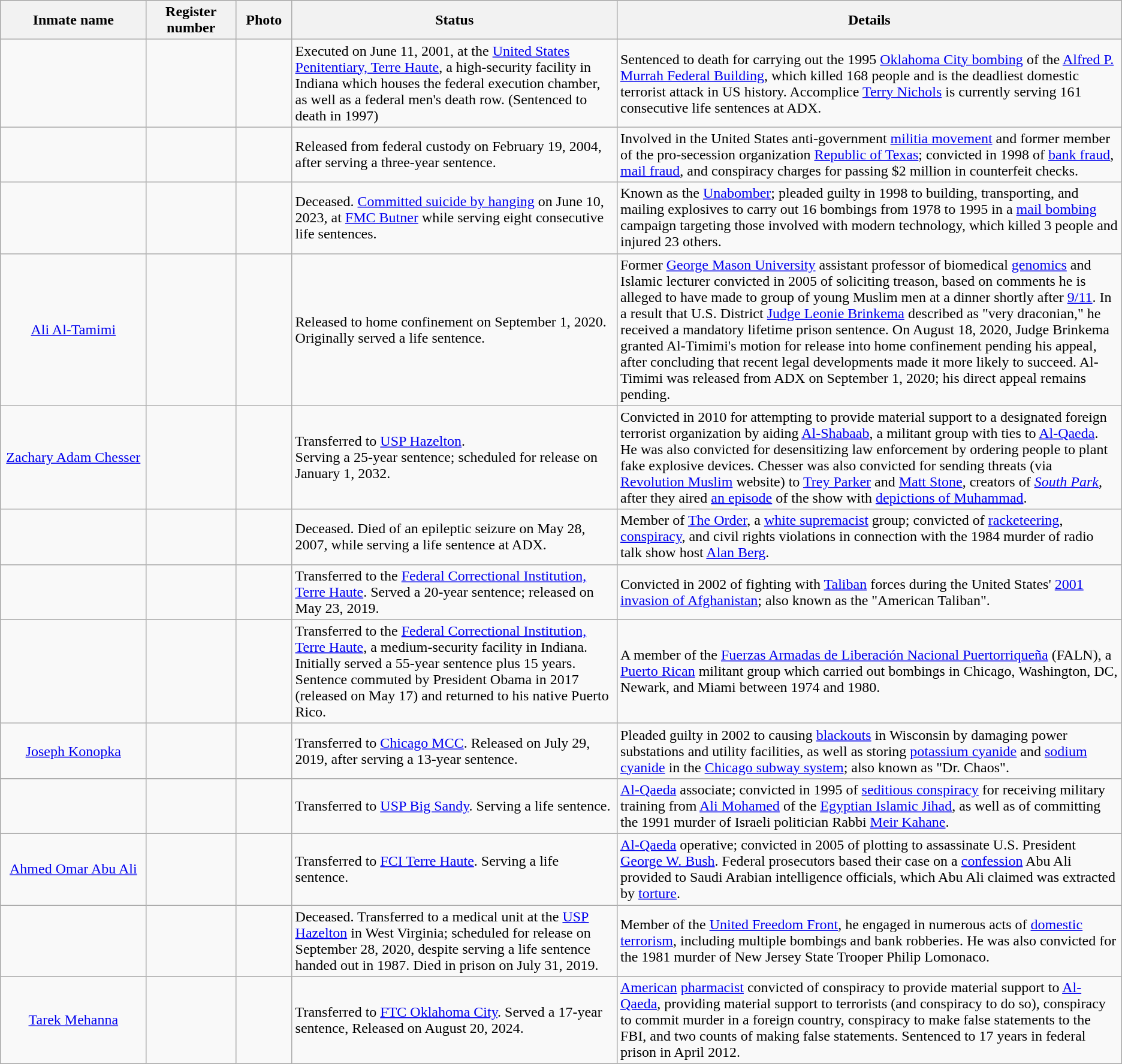<table class="wikitable sortable">
<tr>
<th width=13%>Inmate name</th>
<th width=8%>Register number</th>
<th width=5%>Photo</th>
<th width="29%">Status</th>
<th width=50%>Details</th>
</tr>
<tr>
<td style="text-align:center;"></td>
<td align="center"></td>
<td style="text-align:center;"></td>
<td>Executed on June 11, 2001, at the <a href='#'>United States Penitentiary, Terre Haute</a>, a high-security facility in Indiana which houses the federal execution chamber, as well as a federal men's death row. (Sentenced to death in 1997)</td>
<td>Sentenced to death for carrying out the 1995 <a href='#'>Oklahoma City bombing</a> of the <a href='#'>Alfred P. Murrah Federal Building</a>, which killed 168 people and is the deadliest domestic terrorist attack in US history. Accomplice <a href='#'>Terry Nichols</a> is currently serving 161 consecutive life sentences at ADX.</td>
</tr>
<tr>
<td style="text-align:center;"></td>
<td style="text-align:center;"></td>
<td></td>
<td>Released from federal custody on February 19, 2004, after serving a three-year sentence.</td>
<td>Involved in the United States anti-government <a href='#'>militia movement</a> and former member of the pro-secession organization <a href='#'>Republic of Texas</a>; convicted in 1998 of <a href='#'>bank fraud</a>, <a href='#'>mail fraud</a>, and conspiracy charges for passing $2 million in counterfeit checks.</td>
</tr>
<tr>
<td style="text-align:center;"></td>
<td style="text-align:center;"> </td>
<td style="text-align:center;"></td>
<td>Deceased. <a href='#'>Committed suicide by hanging</a> on June 10, 2023, at <a href='#'>FMC Butner</a> while serving eight consecutive life sentences. </td>
<td>Known as the <a href='#'>Unabomber</a>; pleaded guilty in 1998 to building, transporting, and mailing explosives to carry out 16 bombings from 1978 to 1995 in a <a href='#'>mail bombing</a> campaign targeting those involved with modern technology, which killed 3 people and injured 23 others.</td>
</tr>
<tr>
<td style="text-align:center;"><a href='#'>Ali Al-Tamimi</a></td>
<td style="text-align:center;"></td>
<td></td>
<td>Released to home confinement on September 1, 2020. Originally served a life sentence.</td>
<td>Former <a href='#'>George Mason University</a> assistant professor of biomedical <a href='#'>genomics</a> and Islamic lecturer convicted in 2005 of soliciting treason, based on comments he is alleged to have made to group of young Muslim men at a dinner shortly after <a href='#'>9/11</a>. In a result that U.S. District <a href='#'>Judge Leonie Brinkema</a> described as "very draconian," he received a mandatory lifetime prison sentence. On August 18, 2020, Judge Brinkema granted Al-Timimi's motion for release into home confinement pending his appeal, after concluding that recent legal developments made it more likely to succeed. Al-Timimi was released from ADX on September 1, 2020; his direct appeal remains pending.</td>
</tr>
<tr>
<td style="text-align:center;"><a href='#'>Zachary Adam Chesser</a></td>
<td style="text-align:center;"></td>
<td style="text-align:center;"></td>
<td>Transferred to <a href='#'>USP Hazelton</a>.<br>Serving a 25-year sentence; scheduled for release on January 1, 2032.</td>
<td>Convicted in 2010 for attempting to provide material support to a designated foreign terrorist organization by aiding <a href='#'>Al-Shabaab</a>, a militant group with ties to <a href='#'>Al-Qaeda</a>. He was also convicted for desensitizing law enforcement by ordering people to plant fake explosive devices. Chesser was also convicted for sending threats (via <a href='#'>Revolution Muslim</a> website) to <a href='#'>Trey Parker</a> and <a href='#'>Matt Stone</a>, creators of <em><a href='#'>South Park</a></em>, after they aired <a href='#'>an episode</a> of the show with <a href='#'>depictions of Muhammad</a>.</td>
</tr>
<tr>
<td style="text-align:center;"></td>
<td align="center"></td>
<td></td>
<td>Deceased. Died of an epileptic seizure on May 28, 2007, while serving a life sentence at ADX.</td>
<td>Member of <a href='#'>The Order</a>, a <a href='#'>white supremacist</a> group; convicted of <a href='#'>racketeering</a>, <a href='#'>conspiracy</a>, and civil rights violations in connection with the 1984 murder of radio talk show host <a href='#'>Alan Berg</a>.</td>
</tr>
<tr>
<td style="text-align:center;"></td>
<td align="center"></td>
<td style="text-align:center;"></td>
<td>Transferred to the <a href='#'>Federal Correctional Institution, Terre Haute</a>. Served a 20-year sentence; released on May 23, 2019.</td>
<td>Convicted in 2002 of fighting with <a href='#'>Taliban</a> forces during the United States' <a href='#'>2001 invasion of Afghanistan</a>; also known as the "American Taliban".</td>
</tr>
<tr>
<td style="text-align:center;"></td>
<td align="center"></td>
<td></td>
<td>Transferred to the <a href='#'>Federal Correctional Institution, Terre Haute</a>, a medium-security facility in Indiana.<br>Initially served a 55-year sentence plus 15 years. Sentence commuted by President Obama in 2017 (released on May 17) and returned to his native Puerto Rico.</td>
<td>A member of the <a href='#'>Fuerzas Armadas de Liberación Nacional Puertorriqueña</a> (FALN), a <a href='#'>Puerto Rican</a> militant group which carried out bombings in Chicago, Washington, DC, Newark, and Miami between 1974 and 1980.</td>
</tr>
<tr>
<td style="text-align:center;"><a href='#'>Joseph Konopka</a></td>
<td style="text-align:center;"></td>
<td style="text-align:center;"></td>
<td>Transferred to <a href='#'>Chicago MCC</a>. Released on July 29, 2019, after serving a 13-year sentence.</td>
<td>Pleaded guilty in 2002 to causing <a href='#'>blackouts</a> in Wisconsin by damaging power substations and utility facilities, as well as storing <a href='#'>potassium cyanide</a> and <a href='#'>sodium cyanide</a> in the <a href='#'>Chicago subway system</a>; also known as "Dr. Chaos".</td>
</tr>
<tr>
<td style="text-align:center;"></td>
<td align="center"></td>
<td></td>
<td>Transferred to <a href='#'>USP Big Sandy</a>. Serving a life sentence.</td>
<td><a href='#'>Al-Qaeda</a> associate; convicted in 1995 of <a href='#'>seditious conspiracy</a> for receiving military training from <a href='#'>Ali Mohamed</a> of the <a href='#'>Egyptian Islamic Jihad</a>, as well as of committing the 1991 murder of Israeli politician Rabbi <a href='#'>Meir Kahane</a>.</td>
</tr>
<tr>
<td style="text-align:center;"><a href='#'>Ahmed Omar Abu Ali</a></td>
<td style="text-align:center;"></td>
<td></td>
<td>Transferred to <a href='#'>FCI Terre Haute</a>. Serving a life sentence.</td>
<td><a href='#'>Al-Qaeda</a> operative; convicted in 2005 of plotting to assassinate U.S. President <a href='#'>George W. Bush</a>. Federal prosecutors based their case on a <a href='#'>confession</a> Abu Ali provided to Saudi Arabian intelligence officials, which Abu Ali claimed was extracted by <a href='#'>torture</a>.</td>
</tr>
<tr>
<td style="text-align:center;"></td>
<td align="center"></td>
<td style="text-align:center;"></td>
<td>Deceased. Transferred to a medical unit at the <a href='#'>USP Hazelton</a> in West Virginia; scheduled for release on September 28, 2020, despite serving a life sentence handed out in 1987. Died in prison on July 31, 2019.</td>
<td>Member of the <a href='#'>United Freedom Front</a>, he engaged in numerous acts of <a href='#'>domestic terrorism</a>, including multiple bombings and bank robberies.  He was also convicted for the 1981 murder of New Jersey State Trooper Philip Lomonaco.</td>
</tr>
<tr>
<td style="text-align:center;"><a href='#'>Tarek Mehanna</a></td>
<td style="text-align:center;"></td>
<td style="text-align:center;"></td>
<td>Transferred to <a href='#'>FTC Oklahoma City</a>. Served a 17-year sentence, Released on August 20, 2024.</td>
<td><a href='#'>American</a> <a href='#'>pharmacist</a> convicted of conspiracy to provide material support to <a href='#'>Al-Qaeda</a>, providing material support to terrorists (and conspiracy to do so), conspiracy to commit murder in a foreign country, conspiracy to make false statements to the FBI, and two counts of making false statements. Sentenced to 17 years in federal prison in April 2012.</td>
</tr>
</table>
